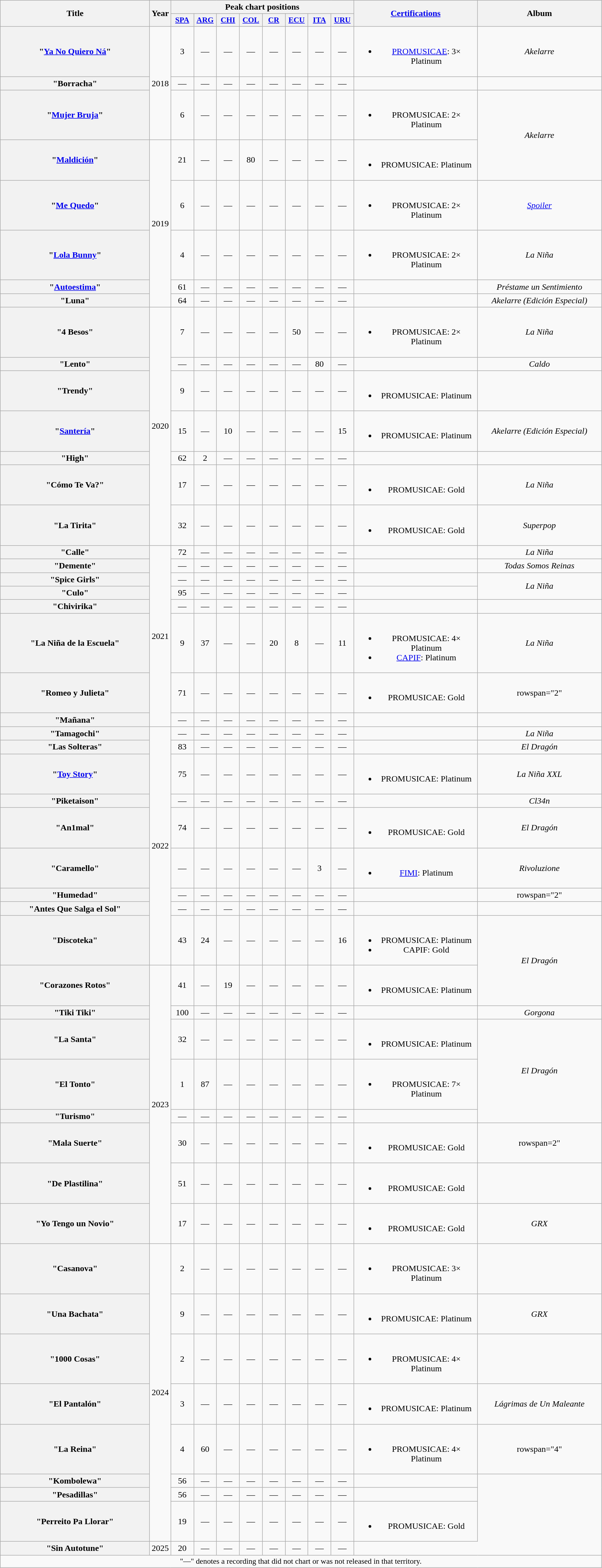<table class="wikitable plainrowheaders" style="text-align:center;">
<tr>
<th scope="col" rowspan="2" style="width:17em;">Title</th>
<th scope="col" rowspan="2" style="width:1em;">Year</th>
<th scope="col" colspan="8">Peak chart positions</th>
<th scope="col" rowspan="2" style="width:14em;"><a href='#'>Certifications</a></th>
<th scope="col" rowspan="2" style="width:14em;">Album</th>
</tr>
<tr>
<th scope="col" style="width:2.5em;font-size:90%;"><a href='#'>SPA</a><br></th>
<th scope="col" style="width:2.5em;font-size:90%;"><a href='#'>ARG</a><br></th>
<th scope="col" style="width:2.5em;font-size:90%;"><a href='#'>CHI</a><br></th>
<th scope="col" style="width:2.5em;font-size:90%;"><a href='#'>COL</a><br></th>
<th scope="col" style="width:2.5em;font-size:90%;"><a href='#'>CR</a><br></th>
<th scope="col" style="width:2.5em;font-size:90%;"><a href='#'>ECU</a><br></th>
<th scope="col" style="width:2.5em;font-size:90%;"><a href='#'>ITA</a><br></th>
<th scope="col" style="width:2.5em;font-size:90%;"><a href='#'>URU</a><br></th>
</tr>
<tr>
<th scope="row">"<a href='#'>Ya No Quiero Ná</a>"</th>
<td rowspan="3">2018</td>
<td>3</td>
<td>—</td>
<td>—</td>
<td>—</td>
<td>—</td>
<td>—</td>
<td>—</td>
<td>—</td>
<td><br><ul><li><a href='#'>PROMUSICAE</a>: 3× Platinum</li></ul></td>
<td><em>Akelarre</em></td>
</tr>
<tr>
<th scope="row">"Borracha"  <br> </th>
<td>—</td>
<td>—</td>
<td>—</td>
<td>—</td>
<td>—</td>
<td>—</td>
<td>—</td>
<td>—</td>
<td></td>
<td></td>
</tr>
<tr>
<th scope="row">"<a href='#'>Mujer Bruja</a>"<br></th>
<td>6</td>
<td>—</td>
<td>—</td>
<td>—</td>
<td>—</td>
<td>—</td>
<td>—</td>
<td>—</td>
<td><br><ul><li>PROMUSICAE: 2× Platinum</li></ul></td>
<td rowspan="2"><em>Akelarre</em></td>
</tr>
<tr>
<th scope="row">"<a href='#'>Maldición</a>"<br></th>
<td rowspan="5">2019</td>
<td>21</td>
<td>—</td>
<td>—</td>
<td>80</td>
<td>—</td>
<td>—</td>
<td>—</td>
<td>—</td>
<td><br><ul><li>PROMUSICAE: Platinum</li></ul></td>
</tr>
<tr>
<th scope="row">"<a href='#'>Me Quedo</a>"<br></th>
<td>6</td>
<td>—</td>
<td>—</td>
<td>—</td>
<td>—</td>
<td>—</td>
<td>—</td>
<td>—</td>
<td><br><ul><li>PROMUSICAE: 2× Platinum</li></ul></td>
<td><em><a href='#'>Spoiler</a></em></td>
</tr>
<tr>
<th scope="row">"<a href='#'>Lola Bunny</a>"<br></th>
<td>4</td>
<td>—</td>
<td>—</td>
<td>—</td>
<td>—</td>
<td>—</td>
<td>—</td>
<td>—</td>
<td><br><ul><li>PROMUSICAE: 2× Platinum</li></ul></td>
<td><em>La Niña</em></td>
</tr>
<tr>
<th scope="row">"<a href='#'>Autoestima</a>"  <br> </th>
<td>61</td>
<td>—</td>
<td>—</td>
<td>—</td>
<td>—</td>
<td>—</td>
<td>—</td>
<td>—</td>
<td></td>
<td><em>Préstame un Sentimiento</em></td>
</tr>
<tr>
<th scope="row">"Luna"</th>
<td>64</td>
<td>—</td>
<td>—</td>
<td>—</td>
<td>—</td>
<td>—</td>
<td>—</td>
<td>—</td>
<td></td>
<td><em>Akelarre (Edición Especial)</em></td>
</tr>
<tr>
<th scope="row">"4 Besos"<br></th>
<td rowspan="7">2020</td>
<td>7</td>
<td>—</td>
<td>—</td>
<td>—</td>
<td>—</td>
<td>50</td>
<td>—</td>
<td>—</td>
<td><br><ul><li>PROMUSICAE: 2× Platinum</li></ul></td>
<td><em>La Niña</em></td>
</tr>
<tr>
<th scope="row">"Lento"  <br> </th>
<td>—</td>
<td>—</td>
<td>—</td>
<td>—</td>
<td>—</td>
<td>—</td>
<td>80</td>
<td>—</td>
<td></td>
<td><em>Caldo</em></td>
</tr>
<tr>
<th scope="row">"Trendy"<br></th>
<td>9</td>
<td>—</td>
<td>—</td>
<td>—</td>
<td>—</td>
<td>—</td>
<td>—</td>
<td>—</td>
<td><br><ul><li>PROMUSICAE: Platinum</li></ul></td>
<td></td>
</tr>
<tr>
<th scope="row">"<a href='#'>Santería</a>"<br></th>
<td>15</td>
<td>—</td>
<td>10</td>
<td>—</td>
<td>—</td>
<td>—</td>
<td>—</td>
<td>15</td>
<td><br><ul><li>PROMUSICAE: Platinum</li></ul></td>
<td><em>Akelarre (Edición Especial)</em></td>
</tr>
<tr>
<th scope="row">"High"  <br> </th>
<td>62</td>
<td>2</td>
<td>—</td>
<td>—</td>
<td>—</td>
<td>—</td>
<td>—</td>
<td>—</td>
<td></td>
<td></td>
</tr>
<tr>
<th scope="row">"Cómo Te Va?"<br></th>
<td>17</td>
<td>—</td>
<td>—</td>
<td>—</td>
<td>—</td>
<td>—</td>
<td>—</td>
<td>—</td>
<td><br><ul><li>PROMUSICAE: Gold</li></ul></td>
<td><em>La Niña</em></td>
</tr>
<tr>
<th scope="row">"La Tirita"<br></th>
<td>32</td>
<td>—</td>
<td>—</td>
<td>—</td>
<td>—</td>
<td>—</td>
<td>—</td>
<td>—</td>
<td><br><ul><li>PROMUSICAE: Gold</li></ul></td>
<td><em>Superpop</em></td>
</tr>
<tr>
<th scope="row">"Calle"<br></th>
<td rowspan="8">2021</td>
<td>72</td>
<td>—</td>
<td>—</td>
<td>—</td>
<td>—</td>
<td>—</td>
<td>—</td>
<td>—</td>
<td></td>
<td><em>La Niña</em></td>
</tr>
<tr>
<th scope="row">"Demente"<br></th>
<td>—</td>
<td>—</td>
<td>—</td>
<td>—</td>
<td>—</td>
<td>—</td>
<td>—</td>
<td>—</td>
<td></td>
<td><em>Todas Somos Reinas</em></td>
</tr>
<tr>
<th scope="row">"Spice Girls"</th>
<td>—</td>
<td>—</td>
<td>—</td>
<td>—</td>
<td>—</td>
<td>—</td>
<td>—</td>
<td>—</td>
<td></td>
<td rowspan ="2"><em>La Niña</em></td>
</tr>
<tr>
<th scope="row">"Culo"<br></th>
<td>95</td>
<td>—</td>
<td>—</td>
<td>—</td>
<td>—</td>
<td>—</td>
<td>—</td>
<td>—</td>
<td></td>
</tr>
<tr>
<th scope="row">"Chivirika"  <br> </th>
<td>—</td>
<td>—</td>
<td>—</td>
<td>—</td>
<td>—</td>
<td>—</td>
<td>—</td>
<td>—</td>
<td></td>
<td></td>
</tr>
<tr>
<th scope="row">"La Niña de la Escuela"<br></th>
<td>9</td>
<td>37</td>
<td>—</td>
<td>—</td>
<td>20</td>
<td>8</td>
<td>—</td>
<td>11</td>
<td><br><ul><li>PROMUSICAE: 4× Platinum</li><li><a href='#'>CAPIF</a>: Platinum</li></ul></td>
<td><em>La Niña</em></td>
</tr>
<tr>
<th scope="row">"Romeo y Julieta"<br></th>
<td>71</td>
<td>—</td>
<td>—</td>
<td>—</td>
<td>—</td>
<td>—</td>
<td>—</td>
<td>—</td>
<td><br><ul><li>PROMUSICAE: Gold</li></ul></td>
<td>rowspan="2" </td>
</tr>
<tr>
<th scope="row">"Mañana"<br></th>
<td>—</td>
<td>—</td>
<td>—</td>
<td>—</td>
<td>—</td>
<td>—</td>
<td>—</td>
<td>—</td>
<td></td>
</tr>
<tr>
<th scope="row">"Tamagochi"</th>
<td rowspan="9">2022</td>
<td>—</td>
<td>—</td>
<td>—</td>
<td>—</td>
<td>—</td>
<td>—</td>
<td>—</td>
<td>—</td>
<td></td>
<td><em>La Niña</em></td>
</tr>
<tr>
<th scope="row">"Las Solteras"</th>
<td>83</td>
<td>—</td>
<td>—</td>
<td>—</td>
<td>—</td>
<td>—</td>
<td>—</td>
<td>—</td>
<td></td>
<td><em>El Dragón</em></td>
</tr>
<tr>
<th scope="row">"<a href='#'>Toy Story</a>"</th>
<td>75</td>
<td>—</td>
<td>—</td>
<td>—</td>
<td>—</td>
<td>—</td>
<td>—</td>
<td>—</td>
<td><br><ul><li>PROMUSICAE: Platinum</li></ul></td>
<td><em>La Niña XXL</em></td>
</tr>
<tr>
<th scope="row">"Piketaison"<br></th>
<td>—</td>
<td>—</td>
<td>—</td>
<td>—</td>
<td>—</td>
<td>—</td>
<td>—</td>
<td>—</td>
<td></td>
<td><em>Cl34n</em></td>
</tr>
<tr>
<th scope="row">"An1mal"</th>
<td>74</td>
<td>—</td>
<td>—</td>
<td>—</td>
<td>—</td>
<td>—</td>
<td>—</td>
<td>—</td>
<td><br><ul><li>PROMUSICAE: Gold</li></ul></td>
<td><em>El Dragón</em></td>
</tr>
<tr>
<th scope="row">"Caramello"<br></th>
<td>—</td>
<td>—</td>
<td>—</td>
<td>—</td>
<td>—</td>
<td>—</td>
<td>3</td>
<td>—</td>
<td><br><ul><li><a href='#'>FIMI</a>: Platinum</li></ul></td>
<td><em>Rivoluzione</em></td>
</tr>
<tr>
<th scope="row">"Humedad"  <br> </th>
<td>—</td>
<td>—</td>
<td>—</td>
<td>—</td>
<td>—</td>
<td>—</td>
<td>—</td>
<td>—</td>
<td></td>
<td>rowspan="2" </td>
</tr>
<tr>
<th scope="row">"Antes Que Salga el Sol"<br></th>
<td>—</td>
<td>—</td>
<td>—</td>
<td>—</td>
<td>—</td>
<td>—</td>
<td>—</td>
<td>—</td>
<td></td>
</tr>
<tr>
<th scope="row">"Discoteka"<br></th>
<td>43</td>
<td>24</td>
<td>—</td>
<td>—</td>
<td>—</td>
<td>—</td>
<td>—</td>
<td>16</td>
<td><br><ul><li>PROMUSICAE: Platinum</li><li>CAPIF: Gold</li></ul></td>
<td rowspan="2"><em>El Dragón</em></td>
</tr>
<tr>
<th scope="row">"Corazones Rotos"<br></th>
<td rowspan="8">2023</td>
<td>41</td>
<td>—</td>
<td>19</td>
<td>—</td>
<td>—</td>
<td>—</td>
<td>—</td>
<td>—</td>
<td><br><ul><li>PROMUSICAE: Platinum</li></ul></td>
</tr>
<tr>
<th scope="row">"Tiki Tiki"<br></th>
<td>100</td>
<td>—</td>
<td>—</td>
<td>—</td>
<td>—</td>
<td>—</td>
<td>—</td>
<td>—</td>
<td></td>
<td><em>Gorgona</em></td>
</tr>
<tr>
<th scope="row">"La Santa"</th>
<td>32</td>
<td>—</td>
<td>—</td>
<td>—</td>
<td>—</td>
<td>—</td>
<td>—</td>
<td>—</td>
<td><br><ul><li>PROMUSICAE: Platinum</li></ul></td>
<td rowspan="3"><em>El Dragón</em></td>
</tr>
<tr>
<th scope="row">"El Tonto"<br></th>
<td>1</td>
<td>87</td>
<td>—</td>
<td>—</td>
<td>—</td>
<td>—</td>
<td>—</td>
<td>—</td>
<td><br><ul><li>PROMUSICAE: 7× Platinum</li></ul></td>
</tr>
<tr>
<th scope="row">"Turismo"<br></th>
<td>—</td>
<td>—</td>
<td>—</td>
<td>—</td>
<td>—</td>
<td>—</td>
<td>—</td>
<td>—</td>
<td></td>
</tr>
<tr>
<th scope="row">"Mala Suerte"<br></th>
<td>30</td>
<td>—</td>
<td>—</td>
<td>—</td>
<td>—</td>
<td>—</td>
<td>—</td>
<td>—</td>
<td><br><ul><li>PROMUSICAE: Gold</li></ul></td>
<td>rowspan=2" </td>
</tr>
<tr>
<th scope="row">"De Plastilina"<br></th>
<td>51</td>
<td>—</td>
<td>—</td>
<td>—</td>
<td>—</td>
<td>—</td>
<td>—</td>
<td>—</td>
<td><br><ul><li>PROMUSICAE: Gold</li></ul></td>
</tr>
<tr>
<th scope="row">"Yo Tengo un Novio"<br></th>
<td>17</td>
<td>—</td>
<td>—</td>
<td>—</td>
<td>—</td>
<td>—</td>
<td>—</td>
<td>—</td>
<td><br><ul><li>PROMUSICAE: Gold</li></ul></td>
<td><em>GRX</em></td>
</tr>
<tr>
<th scope="row">"Casanova"<br></th>
<td rowspan=8>2024</td>
<td>2</td>
<td>—</td>
<td>—</td>
<td>—</td>
<td>—</td>
<td>—</td>
<td>—</td>
<td>—</td>
<td><br><ul><li>PROMUSICAE: 3× Platinum</li></ul></td>
<td></td>
</tr>
<tr>
<th scope="row">"Una Bachata"<br></th>
<td>9</td>
<td>—</td>
<td>—</td>
<td>—</td>
<td>—</td>
<td>—</td>
<td>—</td>
<td>—</td>
<td><br><ul><li>PROMUSICAE: Platinum</li></ul></td>
<td><em>GRX</em></td>
</tr>
<tr>
<th scope="row">"1000 Cosas"<br></th>
<td>2</td>
<td>—</td>
<td>—</td>
<td>—</td>
<td>—</td>
<td>—</td>
<td>—</td>
<td>—</td>
<td><br><ul><li>PROMUSICAE: 4× Platinum</li></ul></td>
<td></td>
</tr>
<tr>
<th scope="row">"El Pantalón"<br></th>
<td>3</td>
<td>—</td>
<td>—</td>
<td>—</td>
<td>—</td>
<td>—</td>
<td>—</td>
<td>—</td>
<td><br><ul><li>PROMUSICAE: Platinum</li></ul></td>
<td><em>Lágrimas de Un Maleante</em></td>
</tr>
<tr>
<th scope="row">"La Reina"<br></th>
<td>4</td>
<td>60</td>
<td>—</td>
<td>—</td>
<td>—</td>
<td>—</td>
<td>—</td>
<td>—</td>
<td><br><ul><li>PROMUSICAE: 4× Platinum</li></ul></td>
<td>rowspan="4" </td>
</tr>
<tr>
<th scope="row">"Kombolewa"<br></th>
<td>56</td>
<td>—</td>
<td>—</td>
<td>—</td>
<td>—</td>
<td>—</td>
<td>—</td>
<td>—</td>
<td></td>
</tr>
<tr>
<th scope="row">"Pesadillas"</th>
<td>56</td>
<td>—</td>
<td>—</td>
<td>—</td>
<td>—</td>
<td>—</td>
<td>—</td>
<td>—</td>
<td></td>
</tr>
<tr>
<th scope="row">"Perreito Pa Llorar"<br></th>
<td>19</td>
<td>—</td>
<td>—</td>
<td>—</td>
<td>—</td>
<td>—</td>
<td>—</td>
<td>—</td>
<td><br><ul><li>PROMUSICAE: Gold</li></ul></td>
</tr>
<tr>
<th scope="row">"Sin Autotune"</th>
<td>2025</td>
<td>20</td>
<td>—</td>
<td>—</td>
<td>—</td>
<td>—</td>
<td>—</td>
<td>—</td>
<td>—</td>
</tr>
<tr>
<td colspan="15" style="font-size:90%">"—" denotes a recording that did not chart or was not released in that territory.</td>
</tr>
</table>
